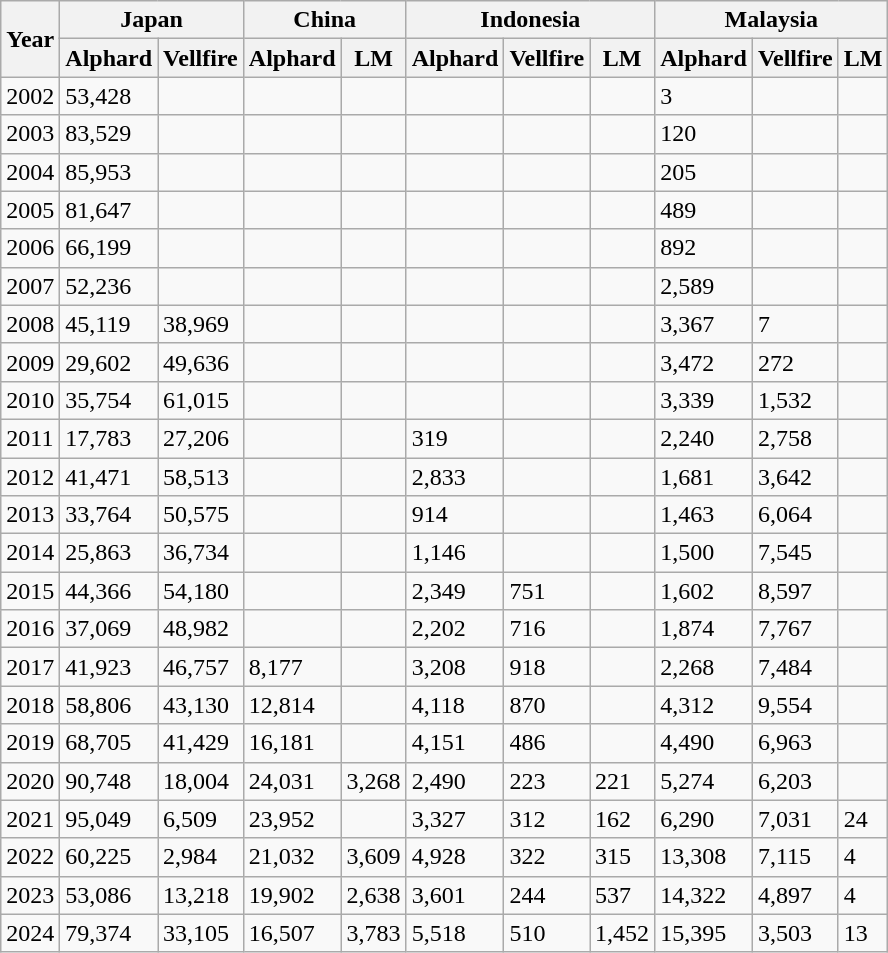<table class="wikitable">
<tr>
<th rowspan="2">Year</th>
<th colspan="2">Japan</th>
<th colspan="2">China</th>
<th colspan="3">Indonesia</th>
<th colspan="3">Malaysia</th>
</tr>
<tr>
<th>Alphard</th>
<th>Vellfire</th>
<th>Alphard</th>
<th>LM</th>
<th>Alphard</th>
<th>Vellfire</th>
<th>LM</th>
<th>Alphard</th>
<th>Vellfire</th>
<th>LM</th>
</tr>
<tr>
<td>2002</td>
<td>53,428</td>
<td></td>
<td></td>
<td></td>
<td></td>
<td></td>
<td></td>
<td>3</td>
<td></td>
<td></td>
</tr>
<tr>
<td>2003</td>
<td>83,529</td>
<td></td>
<td></td>
<td></td>
<td></td>
<td></td>
<td></td>
<td>120</td>
<td></td>
<td></td>
</tr>
<tr>
<td>2004</td>
<td>85,953</td>
<td></td>
<td></td>
<td></td>
<td></td>
<td></td>
<td></td>
<td>205</td>
<td></td>
<td></td>
</tr>
<tr>
<td>2005</td>
<td>81,647</td>
<td></td>
<td></td>
<td></td>
<td></td>
<td></td>
<td></td>
<td>489</td>
<td></td>
<td></td>
</tr>
<tr>
<td>2006</td>
<td>66,199</td>
<td></td>
<td></td>
<td></td>
<td></td>
<td></td>
<td></td>
<td>892</td>
<td></td>
<td></td>
</tr>
<tr>
<td>2007</td>
<td>52,236</td>
<td></td>
<td></td>
<td></td>
<td></td>
<td></td>
<td></td>
<td>2,589</td>
<td></td>
<td></td>
</tr>
<tr>
<td>2008</td>
<td>45,119</td>
<td>38,969</td>
<td></td>
<td></td>
<td></td>
<td></td>
<td></td>
<td>3,367</td>
<td>7</td>
<td></td>
</tr>
<tr>
<td>2009</td>
<td>29,602</td>
<td>49,636</td>
<td></td>
<td></td>
<td></td>
<td></td>
<td></td>
<td>3,472</td>
<td>272</td>
<td></td>
</tr>
<tr>
<td>2010</td>
<td>35,754</td>
<td>61,015</td>
<td></td>
<td></td>
<td></td>
<td></td>
<td></td>
<td>3,339</td>
<td>1,532</td>
<td></td>
</tr>
<tr>
<td>2011</td>
<td>17,783</td>
<td>27,206</td>
<td></td>
<td></td>
<td>319</td>
<td></td>
<td></td>
<td>2,240</td>
<td>2,758</td>
<td></td>
</tr>
<tr>
<td>2012</td>
<td>41,471</td>
<td>58,513</td>
<td></td>
<td></td>
<td>2,833</td>
<td></td>
<td></td>
<td>1,681</td>
<td>3,642</td>
<td></td>
</tr>
<tr>
<td>2013</td>
<td>33,764</td>
<td>50,575</td>
<td></td>
<td></td>
<td>914</td>
<td></td>
<td></td>
<td>1,463</td>
<td>6,064</td>
<td></td>
</tr>
<tr>
<td>2014</td>
<td>25,863</td>
<td>36,734</td>
<td></td>
<td></td>
<td>1,146</td>
<td></td>
<td></td>
<td>1,500</td>
<td>7,545</td>
<td></td>
</tr>
<tr>
<td>2015</td>
<td>44,366</td>
<td>54,180</td>
<td></td>
<td></td>
<td>2,349</td>
<td>751</td>
<td></td>
<td>1,602</td>
<td>8,597</td>
<td></td>
</tr>
<tr>
<td>2016</td>
<td>37,069</td>
<td>48,982</td>
<td></td>
<td></td>
<td>2,202</td>
<td>716</td>
<td></td>
<td>1,874</td>
<td>7,767</td>
<td></td>
</tr>
<tr>
<td>2017</td>
<td>41,923</td>
<td>46,757</td>
<td>8,177</td>
<td></td>
<td>3,208</td>
<td>918</td>
<td></td>
<td>2,268</td>
<td>7,484</td>
<td></td>
</tr>
<tr>
<td>2018</td>
<td>58,806</td>
<td>43,130</td>
<td>12,814</td>
<td></td>
<td>4,118</td>
<td>870</td>
<td></td>
<td>4,312</td>
<td>9,554</td>
<td></td>
</tr>
<tr>
<td>2019</td>
<td>68,705</td>
<td>41,429</td>
<td>16,181</td>
<td></td>
<td>4,151</td>
<td>486</td>
<td></td>
<td>4,490</td>
<td>6,963</td>
<td></td>
</tr>
<tr>
<td>2020</td>
<td>90,748</td>
<td>18,004</td>
<td>24,031</td>
<td>3,268</td>
<td>2,490</td>
<td>223</td>
<td>221</td>
<td>5,274</td>
<td>6,203</td>
<td></td>
</tr>
<tr>
<td>2021</td>
<td>95,049</td>
<td>6,509</td>
<td>23,952</td>
<td></td>
<td>3,327</td>
<td>312</td>
<td>162</td>
<td>6,290</td>
<td>7,031</td>
<td>24</td>
</tr>
<tr>
<td>2022</td>
<td>60,225</td>
<td>2,984</td>
<td>21,032</td>
<td>3,609</td>
<td>4,928</td>
<td>322</td>
<td>315</td>
<td>13,308</td>
<td>7,115</td>
<td>4</td>
</tr>
<tr>
<td>2023</td>
<td>53,086</td>
<td>13,218</td>
<td>19,902</td>
<td>2,638</td>
<td>3,601</td>
<td>244</td>
<td>537</td>
<td>14,322</td>
<td>4,897</td>
<td>4</td>
</tr>
<tr>
<td>2024</td>
<td>79,374</td>
<td>33,105</td>
<td>16,507</td>
<td>3,783</td>
<td>5,518</td>
<td>510</td>
<td>1,452</td>
<td>15,395</td>
<td>3,503</td>
<td>13</td>
</tr>
</table>
